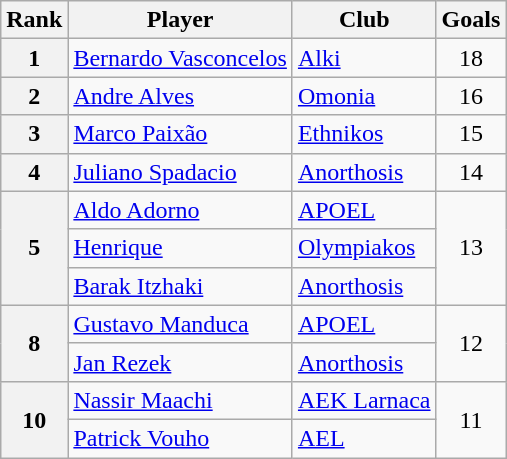<table class="wikitable" style="text-align:center">
<tr>
<th>Rank</th>
<th>Player</th>
<th>Club</th>
<th>Goals</th>
</tr>
<tr>
<th>1</th>
<td align="left"> <a href='#'>Bernardo Vasconcelos</a></td>
<td align="left"><a href='#'>Alki</a></td>
<td>18</td>
</tr>
<tr>
<th>2</th>
<td align="left"> <a href='#'>Andre Alves</a></td>
<td align="left"><a href='#'>Omonia</a></td>
<td>16</td>
</tr>
<tr>
<th>3</th>
<td align="left"> <a href='#'>Marco Paixão</a></td>
<td align="left"><a href='#'>Ethnikos</a></td>
<td>15</td>
</tr>
<tr>
<th>4</th>
<td align="left"> <a href='#'>Juliano Spadacio</a></td>
<td align="left"><a href='#'>Anorthosis</a></td>
<td>14</td>
</tr>
<tr>
<th rowspan="3">5</th>
<td align="left"> <a href='#'>Aldo Adorno</a></td>
<td align="left"><a href='#'>APOEL</a></td>
<td rowspan="3">13</td>
</tr>
<tr>
<td align="left"> <a href='#'>Henrique</a></td>
<td align="left"><a href='#'>Olympiakos</a></td>
</tr>
<tr>
<td align="left"> <a href='#'>Barak Itzhaki</a></td>
<td align="left"><a href='#'>Anorthosis</a></td>
</tr>
<tr>
<th rowspan="2">8</th>
<td align="left"> <a href='#'>Gustavo Manduca</a></td>
<td align="left"><a href='#'>APOEL</a></td>
<td rowspan="2">12</td>
</tr>
<tr>
<td align="left"> <a href='#'>Jan Rezek</a></td>
<td align="left"><a href='#'>Anorthosis</a></td>
</tr>
<tr>
<th rowspan="2">10</th>
<td align="left"> <a href='#'>Nassir Maachi</a></td>
<td align="left"><a href='#'>AEK Larnaca</a></td>
<td rowspan="2">11</td>
</tr>
<tr>
<td align="left"> <a href='#'>Patrick Vouho</a></td>
<td align="left"><a href='#'>AEL</a></td>
</tr>
</table>
